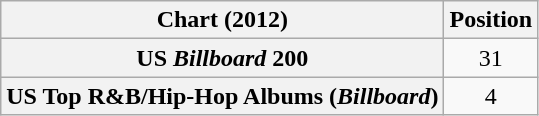<table class="wikitable sortable plainrowheaders" style="text-align:center">
<tr>
<th scope="col">Chart (2012)</th>
<th scope="col">Position</th>
</tr>
<tr>
<th scope="row">US <em>Billboard</em> 200</th>
<td>31</td>
</tr>
<tr>
<th scope="row">US Top R&B/Hip-Hop Albums (<em>Billboard</em>)</th>
<td>4</td>
</tr>
</table>
